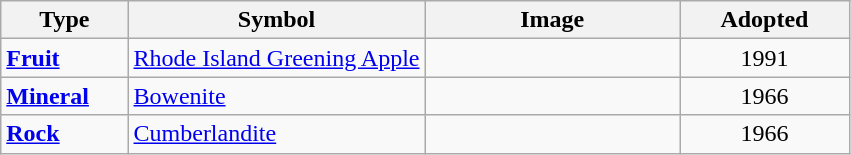<table class="wikitable">
<tr>
<th width=15%>Type</th>
<th width=35%>Symbol</th>
<th width=30%>Image</th>
<th width=20%>Adopted</th>
</tr>
<tr>
<td><strong><a href='#'>Fruit</a></strong></td>
<td><a href='#'>Rhode Island Greening Apple</a></td>
<td align=center></td>
<td align=center>1991</td>
</tr>
<tr>
<td><strong><a href='#'>Mineral</a></strong></td>
<td><a href='#'>Bowenite</a></td>
<td align=center></td>
<td align=center>1966</td>
</tr>
<tr>
<td><strong><a href='#'>Rock</a></strong></td>
<td><a href='#'>Cumberlandite</a></td>
<td align=center></td>
<td align=center>1966</td>
</tr>
</table>
